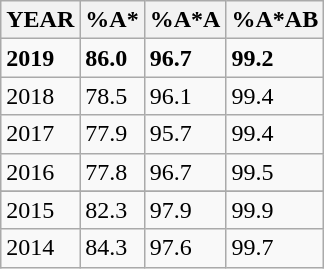<table class="wikitable">
<tr>
<th>YEAR</th>
<th>%A*</th>
<th>%A*A</th>
<th>%A*AB</th>
</tr>
<tr>
<td><strong>2019</strong></td>
<td><strong>86.0</strong></td>
<td><strong>96.7</strong></td>
<td><strong>99.2</strong></td>
</tr>
<tr>
<td>2018</td>
<td>78.5</td>
<td>96.1</td>
<td>99.4</td>
</tr>
<tr>
<td>2017</td>
<td>77.9</td>
<td>95.7</td>
<td>99.4</td>
</tr>
<tr>
<td>2016</td>
<td>77.8</td>
<td>96.7</td>
<td>99.5</td>
</tr>
<tr>
</tr>
<tr>
<td>2015</td>
<td>82.3</td>
<td>97.9</td>
<td>99.9</td>
</tr>
<tr>
<td>2014</td>
<td>84.3</td>
<td>97.6</td>
<td>99.7</td>
</tr>
</table>
